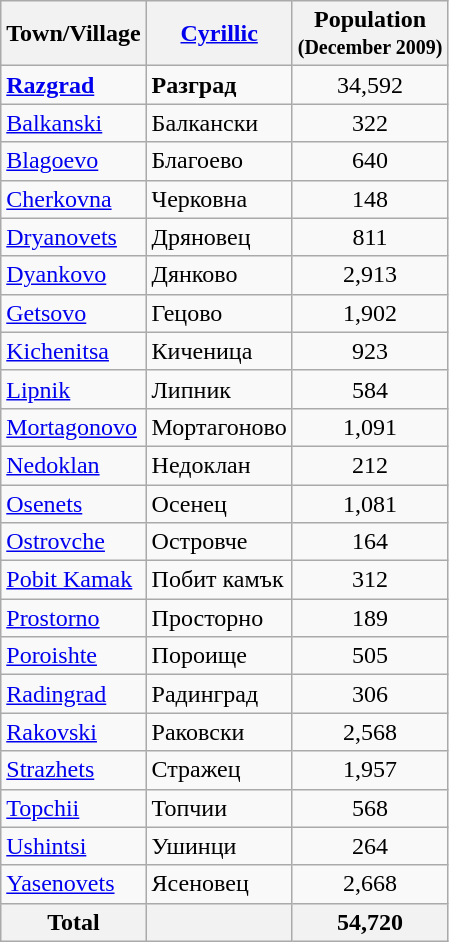<table class="wikitable sortable">
<tr>
<th>Town/Village</th>
<th><a href='#'>Cyrillic</a></th>
<th>Population<br><small>(December 2009)</small></th>
</tr>
<tr>
<td><strong><a href='#'>Razgrad</a></strong></td>
<td><strong>Разград</strong></td>
<td align="center">34,592</td>
</tr>
<tr>
<td><a href='#'>Balkanski</a></td>
<td>Балкански</td>
<td align="center">322</td>
</tr>
<tr>
<td><a href='#'>Blagoevo</a></td>
<td>Благоево</td>
<td align="center">640</td>
</tr>
<tr>
<td><a href='#'>Cherkovna</a></td>
<td>Черковна</td>
<td align="center">148</td>
</tr>
<tr>
<td><a href='#'>Dryanovets</a></td>
<td>Дряновец</td>
<td align="center">811</td>
</tr>
<tr>
<td><a href='#'>Dyankovo</a></td>
<td>Дянково</td>
<td align="center">2,913</td>
</tr>
<tr>
<td><a href='#'>Getsovo</a></td>
<td>Гецово</td>
<td align="center">1,902</td>
</tr>
<tr>
<td><a href='#'>Kichenitsa</a></td>
<td>Киченица</td>
<td align="center">923</td>
</tr>
<tr>
<td><a href='#'>Lipnik</a></td>
<td>Липник</td>
<td align="center">584</td>
</tr>
<tr>
<td><a href='#'>Mortagonovo</a></td>
<td>Мортагоново</td>
<td align="center">1,091</td>
</tr>
<tr>
<td><a href='#'>Nedoklan</a></td>
<td>Недоклан</td>
<td align="center">212</td>
</tr>
<tr>
<td><a href='#'>Osenets</a></td>
<td>Осенец</td>
<td align="center">1,081</td>
</tr>
<tr>
<td><a href='#'>Ostrovche</a></td>
<td>Островче</td>
<td align="center">164</td>
</tr>
<tr>
<td><a href='#'>Pobit Kamak</a></td>
<td>Побит камък</td>
<td align="center">312</td>
</tr>
<tr>
<td><a href='#'>Prostorno</a></td>
<td>Просторно</td>
<td align="center">189</td>
</tr>
<tr>
<td><a href='#'>Poroishte</a></td>
<td>Пороище</td>
<td align="center">505</td>
</tr>
<tr>
<td><a href='#'>Radingrad</a></td>
<td>Радинград</td>
<td align="center">306</td>
</tr>
<tr>
<td><a href='#'>Rakovski</a></td>
<td>Раковски</td>
<td align="center">2,568</td>
</tr>
<tr>
<td><a href='#'>Strazhets</a></td>
<td>Стражец</td>
<td align="center">1,957</td>
</tr>
<tr>
<td><a href='#'>Topchii</a></td>
<td>Топчии</td>
<td align="center">568</td>
</tr>
<tr>
<td><a href='#'>Ushintsi</a></td>
<td>Ушинци</td>
<td align="center">264</td>
</tr>
<tr>
<td><a href='#'>Yasenovets</a></td>
<td>Ясеновец</td>
<td align="center">2,668</td>
</tr>
<tr>
<th>Total</th>
<th></th>
<th align="center">54,720</th>
</tr>
</table>
